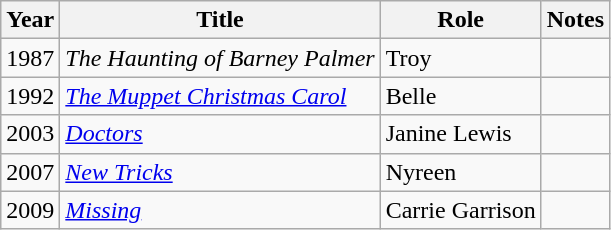<table class="wikitable">
<tr>
<th>Year</th>
<th>Title</th>
<th>Role</th>
<th>Notes</th>
</tr>
<tr>
<td>1987</td>
<td><em>The Haunting of Barney Palmer</em></td>
<td>Troy</td>
<td></td>
</tr>
<tr>
<td>1992</td>
<td><em><a href='#'>The Muppet Christmas Carol</a></em></td>
<td>Belle</td>
<td></td>
</tr>
<tr>
<td>2003</td>
<td><em><a href='#'>Doctors</a></em></td>
<td>Janine Lewis</td>
<td></td>
</tr>
<tr>
<td>2007</td>
<td><em><a href='#'>New Tricks</a></em></td>
<td>Nyreen</td>
<td></td>
</tr>
<tr>
<td>2009</td>
<td><em><a href='#'>Missing</a></em></td>
<td>Carrie Garrison</td>
<td></td>
</tr>
</table>
